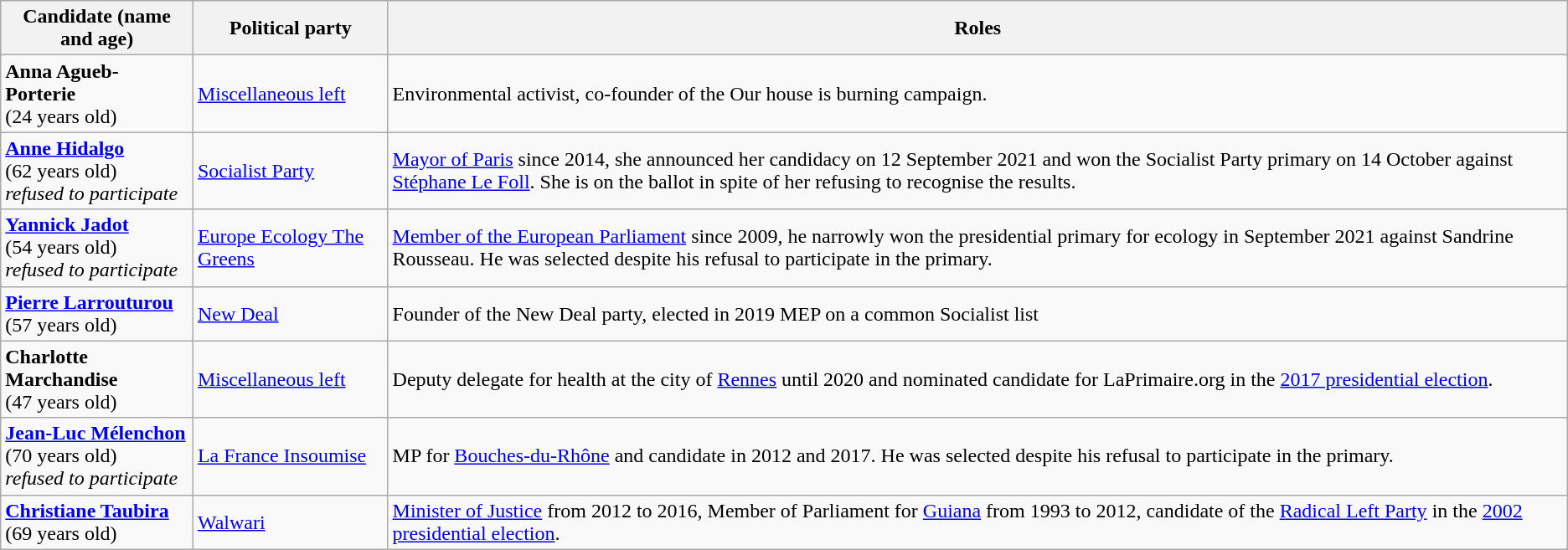<table class="wikitable sortable">
<tr>
<th>Candidate (name and age)</th>
<th>Political party</th>
<th>Roles</th>
</tr>
<tr>
<td><strong>Anna Agueb-Porterie</strong><br>(24 years old)</td>
<td><a href='#'>Miscellaneous left</a></td>
<td>Environmental activist, co-founder of the Our house is burning campaign.</td>
</tr>
<tr>
<td><strong><a href='#'>Anne Hidalgo</a></strong><br>(62 years old)<br><em>refused to participate</em></td>
<td><a href='#'>Socialist Party</a></td>
<td><a href='#'>Mayor of Paris</a> since 2014, she announced her candidacy on 12 September 2021 and won the Socialist Party primary on 14 October against <a href='#'>Stéphane Le Foll</a>. She is on the ballot in spite of her refusing to recognise the results.</td>
</tr>
<tr>
<td><strong><a href='#'>Yannick Jadot</a></strong><br>(54 years old)<br><em>refused to participate</em></td>
<td><a href='#'>Europe Ecology The Greens</a></td>
<td><a href='#'>Member of the European Parliament</a> since 2009, he narrowly won the presidential primary for ecology in September 2021 against Sandrine Rousseau. He was selected despite his refusal to participate in the primary.</td>
</tr>
<tr>
<td><strong><a href='#'>Pierre Larrouturou</a></strong><br>(57 years old)</td>
<td><a href='#'>New Deal</a></td>
<td>Founder of the New Deal party, elected in 2019 MEP on a common Socialist list</td>
</tr>
<tr>
<td><strong>Charlotte Marchandise</strong><br>(47 years old)</td>
<td><a href='#'>Miscellaneous left</a></td>
<td>Deputy delegate for health at the city of <a href='#'>Rennes</a> until 2020 and nominated candidate for LaPrimaire.org in the <a href='#'>2017 presidential election</a>.</td>
</tr>
<tr>
<td><strong><a href='#'>Jean-Luc Mélenchon</a></strong><br>(70 years old)<br><em>refused to participate</em></td>
<td><a href='#'>La France Insoumise</a></td>
<td>MP for <a href='#'>Bouches-du-Rhône</a> and candidate in 2012 and 2017. He was selected despite his refusal to participate in the primary.</td>
</tr>
<tr>
<td><strong><a href='#'>Christiane Taubira</a></strong><br>(69 years old)</td>
<td><a href='#'>Walwari</a></td>
<td><a href='#'>Minister of Justice</a> from 2012 to 2016, Member of Parliament for <a href='#'>Guiana</a> from 1993 to 2012, candidate of the <a href='#'>Radical Left Party</a> in the <a href='#'>2002 presidential election</a>.</td>
</tr>
</table>
